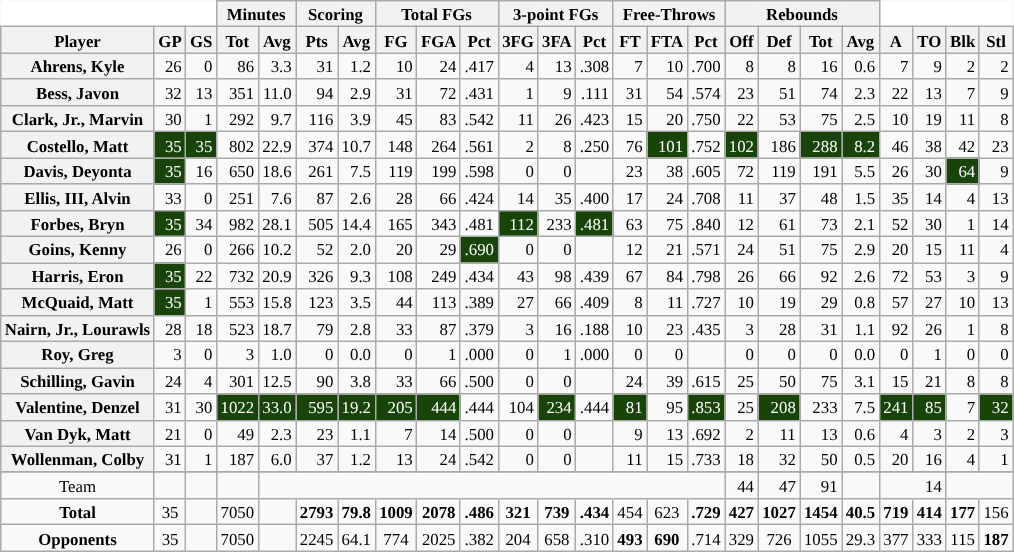<table class="wikitable sortable" border="1" style="font-size:70%;">
<tr>
<th colspan="3" style="border-top-style:hidden; border-left-style:hidden; background: white;"></th>
<th colspan="2" style="background:#">Minutes</th>
<th colspan="2" style="background:#">Scoring</th>
<th colspan="3" style="background:#">Total FGs</th>
<th colspan="3" style="background:#">3-point FGs</th>
<th colspan="3" style="background:#">Free-Throws</th>
<th colspan="4" style="background:#">Rebounds</th>
<th colspan="4" style="border-top-style:hidden; border-right-style:hidden; background: white;"></th>
</tr>
<tr>
<th scope="col" style="background:#">Player</th>
<th scope="col" style="background:#">GP</th>
<th scope="col" style="background:#">GS</th>
<th scope="col" style="background:#">Tot</th>
<th scope="col" style="background:#">Avg</th>
<th scope="col" style="background:#">Pts</th>
<th scope="col" style="background:#">Avg</th>
<th scope="col" style="background:#">FG</th>
<th scope="col" style="background:#">FGA</th>
<th scope="col" style="background:#">Pct</th>
<th scope="col" style="background:#">3FG</th>
<th scope="col" style="background:#">3FA</th>
<th scope="col" style="background:#">Pct</th>
<th scope="col" style="background:#">FT</th>
<th scope="col" style="background:#">FTA</th>
<th scope="col" style="background:#">Pct</th>
<th scope="col" style="background:#">Off</th>
<th scope="col" style="background:#">Def</th>
<th scope="col" style="background:#">Tot</th>
<th scope="col" style="background:#">Avg</th>
<th scope="col" style="background:#">A</th>
<th scope="col" style="background:#">TO</th>
<th scope="col" style="background:#">Blk</th>
<th scope="col" style="background:#">Stl</th>
</tr>
<tr>
<th style=white-space:nowrap>Ahrens, Kyle</th>
<td align="right">26</td>
<td align="right">0</td>
<td align="right">86</td>
<td align="right">3.3</td>
<td align="right">31</td>
<td align="right">1.2</td>
<td align="right">10</td>
<td align="right">24</td>
<td align="right">.417</td>
<td align="right">4</td>
<td align="right">13</td>
<td align="right">.308</td>
<td align="right">7</td>
<td align="right">10</td>
<td align="right">.700</td>
<td align="right">8</td>
<td align="right">8</td>
<td align="right">16</td>
<td align="right">0.6</td>
<td align="right">7</td>
<td align="right">9</td>
<td align="right">2</td>
<td align="right">2</td>
</tr>
<tr>
<th style=white-space:nowrap>Bess, Javon</th>
<td align="right">32</td>
<td align="right">13</td>
<td align="right">351</td>
<td align="right">11.0</td>
<td align="right">94</td>
<td align="right">2.9</td>
<td align="right">31</td>
<td align="right">72</td>
<td align="right">.431</td>
<td align="right">1</td>
<td align="right">9</td>
<td align="right">.111</td>
<td align="right">31</td>
<td align="right">54</td>
<td align="right">.574</td>
<td align="right">23</td>
<td align="right">51</td>
<td align="right">74</td>
<td align="right">2.3</td>
<td align="right">22</td>
<td align="right">13</td>
<td align="right">7</td>
<td align="right">9</td>
</tr>
<tr>
<th style=white-space:nowrap>Clark, Jr., Marvin</th>
<td align="right">30</td>
<td align="right">1</td>
<td align="right">292</td>
<td align="right">9.7</td>
<td align="right">116</td>
<td align="right">3.9</td>
<td align="right">45</td>
<td align="right">83</td>
<td align="right">.542</td>
<td align="right">11</td>
<td align="right">26</td>
<td align="right">.423</td>
<td align="right">15</td>
<td align="right">20</td>
<td align="right">.750</td>
<td align="right">22</td>
<td align="right">53</td>
<td align="right">75</td>
<td align="right">2.5</td>
<td align="right">10</td>
<td align="right">19</td>
<td align="right">11</td>
<td align="right">8</td>
</tr>
<tr>
<th style=white-space:nowrap>Costello, Matt</th>
<td align="right" style="background:#18440a; color:#ffffff;">35</td>
<td align="right" style="background:#18440a; color:#ffffff;">35</td>
<td align="right">802</td>
<td align="right">22.9</td>
<td align="right">374</td>
<td align="right">10.7</td>
<td align="right">148</td>
<td align="right">264</td>
<td align="right">.561</td>
<td align="right">2</td>
<td align="right">8</td>
<td align="right">.250</td>
<td align="right">76</td>
<td align="right" style="background:#18440a; color:#ffffff;">101</td>
<td align="right">.752</td>
<td align="right" style="background:#18440a; color:#ffffff;">102</td>
<td align="right">186</td>
<td align="right" style="background:#18440a; color:#ffffff;">288</td>
<td align="right" style="background:#18440a; color:#ffffff;">8.2</td>
<td align="right">46</td>
<td align="right">38</td>
<td align="right">42</td>
<td align="right">23</td>
</tr>
<tr>
<th style=white-space:nowrap>Davis, Deyonta</th>
<td align="right"  style="background:#18440a; color:#ffffff;">35</td>
<td align="right">16</td>
<td align="right">650</td>
<td align="right">18.6</td>
<td align="right">261</td>
<td align="right">7.5</td>
<td align="right">119</td>
<td align="right">199</td>
<td align="right">.598</td>
<td align="right">0</td>
<td align="right">0</td>
<td align="right"></td>
<td align="right">23</td>
<td align="right">38</td>
<td align="right">.605</td>
<td align="right">72</td>
<td align="right">119</td>
<td align="right">191</td>
<td align="right">5.5</td>
<td align="right">26</td>
<td align="right">30</td>
<td align="right" style="background:#18440a; color:#ffffff;">64</td>
<td align="right">9</td>
</tr>
<tr>
<th style=white-space:nowrap>Ellis, III, Alvin</th>
<td align="right">33</td>
<td align="right">0</td>
<td align="right">251</td>
<td align="right">7.6</td>
<td align="right">87</td>
<td align="right">2.6</td>
<td align="right">28</td>
<td align="right">66</td>
<td align="right">.424</td>
<td align="right">14</td>
<td align="right">35</td>
<td align="right">.400</td>
<td align="right">17</td>
<td align="right">24</td>
<td align="right">.708</td>
<td align="right">11</td>
<td align="right">37</td>
<td align="right">48</td>
<td align="right">1.5</td>
<td align="right">35</td>
<td align="right">14</td>
<td align="right">4</td>
<td align="right">13</td>
</tr>
<tr>
<th style=white-space:nowrap>Forbes, Bryn</th>
<td align="right" style="background:#18440a; color:#ffffff;">35</td>
<td align="right">34</td>
<td align="right">982</td>
<td align="right">28.1</td>
<td align="right">505</td>
<td align="right">14.4</td>
<td align="right">165</td>
<td align="right">343</td>
<td align="right">.481</td>
<td align="right" style="background:#18440a; color:#ffffff;">112</td>
<td align="right">233</td>
<td align="right" style="background:#18440a; color:#ffffff;">.481</td>
<td align="right">63</td>
<td align="right">75</td>
<td align="right">.840</td>
<td align="right">12</td>
<td align="right">61</td>
<td align="right">73</td>
<td align="right">2.1</td>
<td align="right">52</td>
<td align="right">30</td>
<td align="right">1</td>
<td align="right">14</td>
</tr>
<tr>
<th style=white-space:nowrap>Goins, Kenny</th>
<td align="right">26</td>
<td align="right">0</td>
<td align="right">266</td>
<td align="right">10.2</td>
<td align="right">52</td>
<td align="right">2.0</td>
<td align="right">20</td>
<td align="right">29</td>
<td align="right" style="background:#18440a; color:#ffffff;">.690</td>
<td align="right">0</td>
<td align="right">0</td>
<td align="right"></td>
<td align="right">12</td>
<td align="right">21</td>
<td align="right">.571</td>
<td align="right">24</td>
<td align="right">51</td>
<td align="right">75</td>
<td align="right">2.9</td>
<td align="right">20</td>
<td align="right">15</td>
<td align="right">11</td>
<td align="right">4</td>
</tr>
<tr>
<th style=white-space:nowrap>Harris, Eron</th>
<td align="right" style="background:#18440a; color:#ffffff;">35</td>
<td align="right">22</td>
<td align="right">732</td>
<td align="right">20.9</td>
<td align="right">326</td>
<td align="right">9.3</td>
<td align="right">108</td>
<td align="right">249</td>
<td align="right">.434</td>
<td align="right">43</td>
<td align="right">98</td>
<td align="right">.439</td>
<td align="right">67</td>
<td align="right">84</td>
<td align="right">.798</td>
<td align="right">26</td>
<td align="right">66</td>
<td align="right">92</td>
<td align="right">2.6</td>
<td align="right">72</td>
<td align="right">53</td>
<td align="right">3</td>
<td align="right">9</td>
</tr>
<tr>
<th style=white-space:nowrap>McQuaid, Matt</th>
<td align="right" style="background:#18440a; color:#ffffff;">35</td>
<td align="right">1</td>
<td align="right">553</td>
<td align="right">15.8</td>
<td align="right">123</td>
<td align="right">3.5</td>
<td align="right">44</td>
<td align="right">113</td>
<td align="right">.389</td>
<td align="right">27</td>
<td align="right">66</td>
<td align="right">.409</td>
<td align="right">8</td>
<td align="right">11</td>
<td align="right">.727</td>
<td align="right">10</td>
<td align="right">19</td>
<td align="right">29</td>
<td align="right">0.8</td>
<td align="right">57</td>
<td align="right">27</td>
<td align="right">10</td>
<td align="right">13</td>
</tr>
<tr>
<th style=white-space:nowrap>Nairn, Jr., Lourawls</th>
<td align="right">28</td>
<td align="right">18</td>
<td align="right">523</td>
<td align="right">18.7</td>
<td align="right">79</td>
<td align="right">2.8</td>
<td align="right">33</td>
<td align="right">87</td>
<td align="right">.379</td>
<td align="right">3</td>
<td align="right">16</td>
<td align="right">.188</td>
<td align="right">10</td>
<td align="right">23</td>
<td align="right">.435</td>
<td align="right">3</td>
<td align="right">28</td>
<td align="right">31</td>
<td align="right">1.1</td>
<td align="right">92</td>
<td align="right">26</td>
<td align="right">1</td>
<td align="right">8</td>
</tr>
<tr>
<th style=white-space:nowrap>Roy, Greg</th>
<td align="right">3</td>
<td align="right">0</td>
<td align="right">3</td>
<td align="right">1.0</td>
<td align="right">0</td>
<td align="right">0.0</td>
<td align="right">0</td>
<td align="right">1</td>
<td align="right">.000</td>
<td align="right">0</td>
<td align="right">1</td>
<td align="right">.000</td>
<td align="right">0</td>
<td align="right">0</td>
<td align="right"></td>
<td align="right">0</td>
<td align="right">0</td>
<td align="right">0</td>
<td align="right">0.0</td>
<td align="right">0</td>
<td align="right">1</td>
<td align="right">0</td>
<td align="right">0</td>
</tr>
<tr>
<th style=white-space:nowrap>Schilling, Gavin</th>
<td align="right">24</td>
<td align="right">4</td>
<td align="right">301</td>
<td align="right">12.5</td>
<td align="right">90</td>
<td align="right">3.8</td>
<td align="right">33</td>
<td align="right">66</td>
<td align="right">.500</td>
<td align="right">0</td>
<td align="right">0</td>
<td align="right"></td>
<td align="right">24</td>
<td align="right">39</td>
<td align="right">.615</td>
<td align="right">25</td>
<td align="right">50</td>
<td align="right">75</td>
<td align="right">3.1</td>
<td align="right">15</td>
<td align="right">21</td>
<td align="right">8</td>
<td align="right">8</td>
</tr>
<tr>
<th style=white-space:nowrap>Valentine, Denzel</th>
<td align="right">31</td>
<td align="right">30</td>
<td align="right" style="background:#18440a; color:#ffffff;">1022</td>
<td align="right" style="background:#18440a; color:#ffffff;">33.0</td>
<td align="right" style="background:#18440a; color:#ffffff;">595</td>
<td align="right" style="background:#18440a; color:#ffffff;">19.2</td>
<td align="right" style="background:#18440a; color:#ffffff;">205</td>
<td align="right" style="background:#18440a; color:#ffffff;">444</td>
<td align="right">.444</td>
<td align="right">104</td>
<td align="right" style="background:#18440a; color:#ffffff;">234</td>
<td align="right">.444</td>
<td align="right" style="background:#18440a; color:#ffffff;">81</td>
<td align="right">95</td>
<td align="right" style="background:#18440a; color:#ffffff;">.853</td>
<td align="right">25</td>
<td align="right" style="background:#18440a; color:#ffffff;">208</td>
<td align="right">233</td>
<td align="right">7.5</td>
<td align="right" style="background:#18440a; color:#ffffff;">241</td>
<td align="right" style="background:#18440a; color:#ffffff;">85</td>
<td align="right">7</td>
<td align="right" style="background:#18440a; color:#ffffff;">32</td>
</tr>
<tr>
<th style=white-space:nowrap>Van Dyk, Matt</th>
<td align="right">21</td>
<td align="right">0</td>
<td align="right">49</td>
<td align="right">2.3</td>
<td align="right">23</td>
<td align="right">1.1</td>
<td align="right">7</td>
<td align="right">14</td>
<td align="right">.500</td>
<td align="right">0</td>
<td align="right">0</td>
<td align="right"></td>
<td align="right">9</td>
<td align="right">13</td>
<td align="right">.692</td>
<td align="right">2</td>
<td align="right">11</td>
<td align="right">13</td>
<td align="right">0.6</td>
<td align="right">4</td>
<td align="right">3</td>
<td align="right">2</td>
<td align="right">3</td>
</tr>
<tr>
<th style=white-space:nowrap>Wollenman, Colby</th>
<td align="right">31</td>
<td align="right">1</td>
<td align="right">187</td>
<td align="right">6.0</td>
<td align="right">37</td>
<td align="right">1.2</td>
<td align="right">13</td>
<td align="right">24</td>
<td align="right">.542</td>
<td align="right">0</td>
<td align="right">0</td>
<td align="right"></td>
<td align="right">11</td>
<td align="right">15</td>
<td align="right">.733</td>
<td align="right">18</td>
<td align="right">32</td>
<td align="right">50</td>
<td align="right">0.5</td>
<td align="right">20</td>
<td align="right">16</td>
<td align="right">4</td>
<td align="right">1</td>
</tr>
<tr>
</tr>
<tr class="sortbottom">
<td align="center">Team</td>
<td align="right"></td>
<td align="right"></td>
<td align="right"></td>
<td align="right" style="border-right-style:hidden"></td>
<td align="right" style="border-right-style:hidden"></td>
<td align="right" style="border-right-style:hidden"></td>
<td align="right" style="border-right-style:hidden"></td>
<td align="right" style="border-right-style:hidden"></td>
<td align="right" style="border-right-style:hidden"></td>
<td align="right" style="border-right-style:hidden"></td>
<td align="right" style="border-right-style:hidden"></td>
<td align="right" style="border-right-style:hidden"></td>
<td align="right" style="border-right-style:hidden"></td>
<td align="right" style="border-right-style:hidden"></td>
<td align="right"></td>
<td align="right">44</td>
<td align="right">47</td>
<td align="right">91</td>
<td align="right"></td>
<td align="right"    style="border-right-style:hidden"></td>
<td align="right">14</td>
<td align="right" style="border-right-style:hidden"></td>
<td align="right"></td>
</tr>
<tr class="sortbottom">
<td align="center" style="background:#"><strong>Total</strong></td>
<td align="center" style="background:#">35</td>
<td align="center" style="background:#"></td>
<td align="center" style="background:#">7050</td>
<td align="center" style="background:#"></td>
<td align="center" style="background:#"><strong>2793</strong></td>
<td align="center" style="background:#"><strong>79.8</strong></td>
<td align="center" style="background:#"><strong>1009</strong></td>
<td align="center" style="background:#"><strong>2078</strong></td>
<td align="center" style="background:#"><strong>.486</strong></td>
<td align="center" style="background:#"><strong>321</strong></td>
<td align="center" style="background:#"><strong>739</strong></td>
<td align="center" style="background:#"><strong>.434</strong></td>
<td align="center" style="background:#">454</td>
<td align="center" style="background:#">623</td>
<td align="center" style="background:#"><strong>.729</strong></td>
<td align="center" style="background:#"><strong>427</strong></td>
<td align="center" style="background:#"><strong>1027</strong></td>
<td align="center" style="background:#"><strong>1454</strong></td>
<td align="center" style="background:#"><strong>40.5</strong></td>
<td align="center" style="background:#"><strong>719</strong></td>
<td align="center" style="background:#"><strong>414</strong></td>
<td align="center" style="background:#"><strong>177</strong></td>
<td align="center" style="background:#">156</td>
</tr>
<tr class="sortbottom">
<td align="center"><strong>Opponents</strong></td>
<td align="center">35</td>
<td align="center"></td>
<td align="center">7050</td>
<td align="center"></td>
<td align="center">2245</td>
<td align="center">64.1</td>
<td align="center">774</td>
<td align="center">2025</td>
<td align="center">.382</td>
<td align="center">204</td>
<td align="center">658</td>
<td align="center">.310</td>
<td align="center"><strong>493</strong></td>
<td align="center"><strong>690</strong></td>
<td align="center">.714</td>
<td align="center">329</td>
<td align="center">726</td>
<td align="center">1055</td>
<td align="center">29.3</td>
<td align="center">377</td>
<td align="center">333</td>
<td align="center">115</td>
<td align="center"><strong>187</strong></td>
</tr>
</table>
